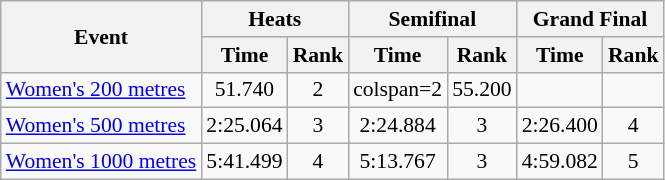<table class=wikitable style="text-align:center; font-size:90%">
<tr>
<th rowspan="2">Event</th>
<th colspan="2">Heats</th>
<th colspan="2">Semifinal</th>
<th colspan="2">Grand Final</th>
</tr>
<tr>
<th>Time</th>
<th>Rank</th>
<th>Time</th>
<th>Rank</th>
<th>Time</th>
<th>Rank</th>
</tr>
<tr>
<td align=left><a href='#'>Women's 200 metres</a></td>
<td>51.740</td>
<td>2 <strong></strong></td>
<td>colspan=2 </td>
<td>55.200</td>
<td></td>
</tr>
<tr>
<td align=left><a href='#'>Women's 500 metres</a></td>
<td>2:25.064</td>
<td>3 <strong></strong></td>
<td>2:24.884</td>
<td>3 <strong></strong></td>
<td>2:26.400</td>
<td>4</td>
</tr>
<tr>
<td align=left><a href='#'>Women's 1000 metres</a></td>
<td>5:41.499</td>
<td>4 <strong></strong></td>
<td>5:13.767</td>
<td>3 <strong></strong></td>
<td>4:59.082</td>
<td>5</td>
</tr>
</table>
